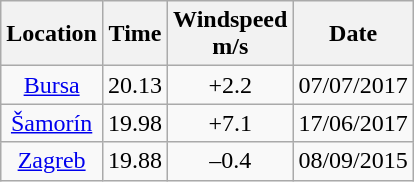<table class="wikitable" style= "text-align: center">
<tr>
<th>Location</th>
<th>Time</th>
<th>Windspeed<br>m/s</th>
<th>Date</th>
</tr>
<tr>
<td><a href='#'>Bursa</a></td>
<td>20.13</td>
<td>+2.2</td>
<td>07/07/2017</td>
</tr>
<tr>
<td><a href='#'>Šamorín</a></td>
<td>19.98</td>
<td>+7.1</td>
<td>17/06/2017</td>
</tr>
<tr>
<td><a href='#'>Zagreb</a></td>
<td>19.88</td>
<td>–0.4</td>
<td>08/09/2015</td>
</tr>
</table>
